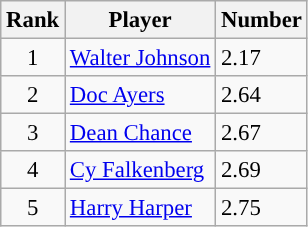<table class="wikitable" style="font-size: 95%; text-align:left;">
<tr>
<th>Rank</th>
<th>Player</th>
<th>Number</th>
</tr>
<tr>
<td align="center">1</td>
<td><a href='#'>Walter Johnson</a></td>
<td>2.17</td>
</tr>
<tr>
<td align="center">2</td>
<td><a href='#'>Doc Ayers</a></td>
<td>2.64</td>
</tr>
<tr>
<td align="center">3</td>
<td><a href='#'>Dean Chance</a></td>
<td>2.67</td>
</tr>
<tr>
<td align="center">4</td>
<td><a href='#'>Cy Falkenberg</a></td>
<td>2.69</td>
</tr>
<tr>
<td align="center">5</td>
<td><a href='#'>Harry Harper</a></td>
<td>2.75</td>
</tr>
</table>
